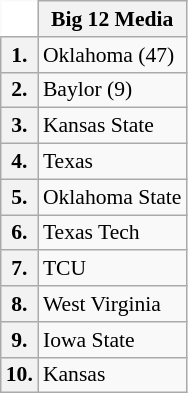<table class="wikitable" style="white-space:nowrap; font-size:90%;">
<tr>
<td ! colspan=1 style="background:white; border-top-style:hidden; border-left-style:hidden;"></td>
<th>Big 12 Media</th>
</tr>
<tr>
<th>1.</th>
<td>Oklahoma (47)</td>
</tr>
<tr>
<th>2.</th>
<td>Baylor (9)</td>
</tr>
<tr>
<th>3.</th>
<td>Kansas State</td>
</tr>
<tr>
<th>4.</th>
<td>Texas</td>
</tr>
<tr>
<th>5.</th>
<td>Oklahoma State</td>
</tr>
<tr>
<th>6.</th>
<td>Texas Tech</td>
</tr>
<tr>
<th>7.</th>
<td>TCU</td>
</tr>
<tr>
<th>8.</th>
<td>West Virginia</td>
</tr>
<tr>
<th>9.</th>
<td>Iowa State</td>
</tr>
<tr>
<th>10.</th>
<td>Kansas</td>
</tr>
</table>
